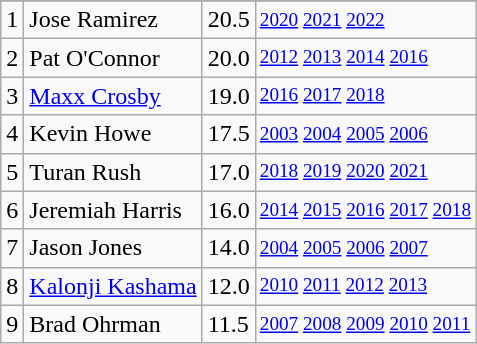<table class="wikitable">
<tr>
</tr>
<tr>
<td>1</td>
<td>Jose Ramirez</td>
<td>20.5</td>
<td style="font-size:80%;"><a href='#'>2020</a> <a href='#'>2021</a> <a href='#'>2022</a></td>
</tr>
<tr>
<td>2</td>
<td>Pat O'Connor</td>
<td>20.0</td>
<td style="font-size:80%;"><a href='#'>2012</a> <a href='#'>2013</a> <a href='#'>2014</a> <a href='#'>2016</a></td>
</tr>
<tr>
<td>3</td>
<td><a href='#'>Maxx Crosby</a></td>
<td>19.0</td>
<td style="font-size:80%;"><a href='#'>2016</a> <a href='#'>2017</a> <a href='#'>2018</a></td>
</tr>
<tr>
<td>4</td>
<td>Kevin Howe</td>
<td>17.5</td>
<td style="font-size:80%;"><a href='#'>2003</a> <a href='#'>2004</a> <a href='#'>2005</a> <a href='#'>2006</a></td>
</tr>
<tr>
<td>5</td>
<td>Turan Rush</td>
<td>17.0</td>
<td style="font-size:80%;"><a href='#'>2018</a> <a href='#'>2019</a> <a href='#'>2020</a> <a href='#'>2021</a></td>
</tr>
<tr>
<td>6</td>
<td>Jeremiah Harris</td>
<td>16.0</td>
<td style="font-size:80%;"><a href='#'>2014</a> <a href='#'>2015</a> <a href='#'>2016</a> <a href='#'>2017</a> <a href='#'>2018</a></td>
</tr>
<tr>
<td>7</td>
<td>Jason Jones</td>
<td>14.0</td>
<td style="font-size:80%;"><a href='#'>2004</a> <a href='#'>2005</a> <a href='#'>2006</a> <a href='#'>2007</a></td>
</tr>
<tr>
<td>8</td>
<td><a href='#'>Kalonji Kashama</a></td>
<td>12.0</td>
<td style="font-size:80%;"><a href='#'>2010</a> <a href='#'>2011</a> <a href='#'>2012</a> <a href='#'>2013</a></td>
</tr>
<tr>
<td>9</td>
<td>Brad Ohrman</td>
<td>11.5</td>
<td style="font-size:80%;"><a href='#'>2007</a> <a href='#'>2008</a> <a href='#'>2009</a> <a href='#'>2010</a> <a href='#'>2011</a></td>
</tr>
</table>
